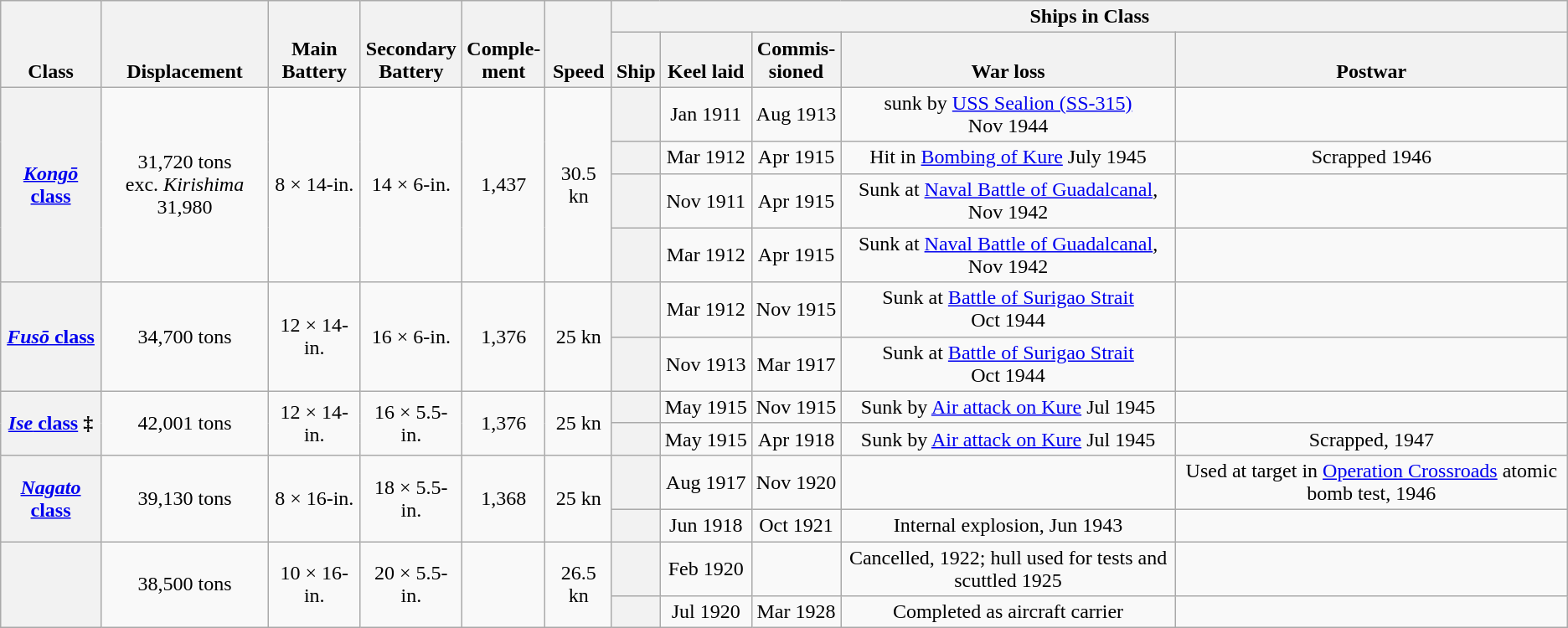<table class="wikitable plainrowheaders" style="text-align: center;">
<tr valign="bottom">
<th scope="col" rowspan="2">Class</th>
<th scope="col" rowspan="2">Displacement</th>
<th scope="col" rowspan="2">Main<br>Battery</th>
<th scope="col" rowspan="2">Secondary<br>Battery</th>
<th scope="col" rowspan="2">Comple-<br>ment</th>
<th scope="col" rowspan="2">Speed</th>
<th scope="col" colspan="5">Ships in Class</th>
</tr>
<tr valign="bottom">
<th scope="col">Ship</th>
<th scope="col">Keel laid</th>
<th scope="col">Commis-<br>sioned</th>
<th scope="col">War loss</th>
<th scope="col">Postwar</th>
</tr>
<tr>
<th scope="row" rowspan=4><a href='#'><em>Kongō</em> class</a></th>
<td scope="row" rowspan=4 style="text-align: center">31,720 tons<br>exc. <em>Kirishima</em> 31,980</td>
<td scope="row" rowspan=4 style="text-align: center">8 × 14-in.</td>
<td scope="row" rowspan=4 style="text-align: center">14 × 6-in.</td>
<td scope="row" rowspan=4 style="text-align: center">1,437</td>
<td scope="row" rowspan=4 style="text-align: center">30.5 kn</td>
<th scope="row"></th>
<td scope="row" style="text-align: center">Jan 1911</td>
<td scope="row" style="text-align: center">Aug 1913</td>
<td scope="row" style="text-align: center">sunk by <a href='#'>USS Sealion (SS-315)</a> Nov 1944</td>
<td scope="row"></td>
</tr>
<tr>
<th scope="row"></th>
<td scope="row" style="text-align: center">Mar 1912</td>
<td scope="row" style="text-align: center">Apr 1915</td>
<td scope="row" style="text-align: center">Hit in <a href='#'>Bombing of Kure</a> July 1945</td>
<td scope="row" style="text-align: center">Scrapped 1946</td>
</tr>
<tr>
<th scope="row"></th>
<td scope="row" style="text-align: center">Nov 1911</td>
<td scope="row" style="text-align: center">Apr 1915</td>
<td scope="row" style="text-align: center">Sunk at <a href='#'>Naval Battle of Guadalcanal</a>, Nov 1942</td>
<td scope="row"></td>
</tr>
<tr>
<th scope="row"></th>
<td scope="row" style="text-align: center">Mar 1912</td>
<td scope="row" style="text-align: center">Apr 1915</td>
<td scope="row" style="text-align: center">Sunk at <a href='#'>Naval Battle of Guadalcanal</a>, Nov 1942</td>
<td scope="row"></td>
</tr>
<tr>
<th scope="row" rowspan=2><a href='#'><em>Fusō</em> class</a></th>
<td scope="row" rowspan=2 style="text-align: center">34,700 tons</td>
<td scope="row" rowspan=2 style="text-align: center">12 × 14-in.</td>
<td scope="row" rowspan=2 style="text-align: center">16 × 6-in.</td>
<td scope="row" rowspan=2 style="text-align: center">1,376</td>
<td scope="row" rowspan=2 style="text-align: center">25 kn</td>
<th scope="row"></th>
<td scope="row" style="text-align: center">Mar 1912</td>
<td scope="row" style="text-align: center">Nov 1915</td>
<td scope="row" style="text-align: center">Sunk at <a href='#'>Battle of Surigao Strait</a> Oct 1944</td>
<td scope="row"></td>
</tr>
<tr>
<th scope="row"></th>
<td scope="row" style="text-align: center">Nov 1913</td>
<td scope="row" style="text-align: center">Mar 1917</td>
<td scope="row" style="text-align: center">Sunk at <a href='#'>Battle of Surigao Strait</a> Oct 1944</td>
<td scope="row"></td>
</tr>
<tr>
<th scope="row" rowspan=2><a href='#'><em>Ise</em> class</a> ‡</th>
<td scope="row" rowspan=2 style="text-align: center">42,001 tons</td>
<td scope="row" rowspan=2 style="text-align: center">12 × 14-in.</td>
<td scope="row" rowspan=2 style="text-align: center">16 × 5.5-in.</td>
<td scope="row" rowspan=2 style="text-align: center">1,376</td>
<td scope="row" rowspan=2 style="text-align: center">25 kn</td>
<th scope="row"></th>
<td scope="row" style="text-align: center">May 1915</td>
<td scope="row" style="text-align: center">Nov 1915</td>
<td scope="row" style="text-align: center">Sunk by <a href='#'>Air attack on Kure</a> Jul 1945</td>
<td scope="row"></td>
</tr>
<tr>
<th scope="row"></th>
<td scope="row" style="text-align: center">May 1915</td>
<td scope="row" style="text-align: center">Apr 1918</td>
<td scope="row" style="text-align: center">Sunk by <a href='#'>Air attack on Kure</a> Jul 1945</td>
<td scope="row" style="text-align: center">Scrapped, 1947</td>
</tr>
<tr>
<th scope="row" rowspan=2><a href='#'><em>Nagato</em> class</a></th>
<td scope="row" rowspan=2 style="text-align: center">39,130 tons</td>
<td scope="row" rowspan=2 style="text-align: center">8 × 16-in.</td>
<td scope="row" rowspan=2 style="text-align: center">18 × 5.5-in.</td>
<td scope="row" rowspan=2 style="text-align: center">1,368</td>
<td scope="row" rowspan=2 style="text-align: center">25 kn</td>
<th scope="row"></th>
<td scope="row" style="text-align: center">Aug 1917</td>
<td scope="row" style="text-align: center">Nov 1920</td>
<td scope="row"></td>
<td scope="row" style="text-align: center">Used at target in <a href='#'>Operation Crossroads</a> atomic bomb test, 1946</td>
</tr>
<tr>
<th scope="row"></th>
<td scope="row" style="text-align: center">Jun 1918</td>
<td scope="row" style="text-align: center">Oct 1921</td>
<td scope="row" style="text-align: center">Internal explosion, Jun 1943</td>
<td scope="row"></td>
</tr>
<tr>
<th scope="row" rowspan=2></th>
<td scope="row" rowspan=2 style="text-align: center">38,500 tons</td>
<td scope="row" rowspan=2 style="text-align: center">10 × 16-in.</td>
<td scope="row" rowspan=2 style="text-align: center">20 × 5.5-in.</td>
<td scope="row" rowspan=2 style="text-align: center"></td>
<td scope="row" rowspan=2 style="text-align: center">26.5 kn</td>
<th scope="row"></th>
<td scope="row" style="text-align: center">Feb 1920</td>
<td scope="row" style="text-align: center"></td>
<td scope="row" style="text-align: center">Cancelled, 1922; hull used for tests and scuttled 1925</td>
<td scope="row" style="text-align: center"></td>
</tr>
<tr>
<th scope="row"></th>
<td scope="row" style="text-align: center">Jul 1920</td>
<td scope="row" style="text-align: center">Mar 1928</td>
<td scope="row" style="text-align: center">Completed as aircraft carrier</td>
<td scope="row" style="text-align: center"></td>
</tr>
</table>
